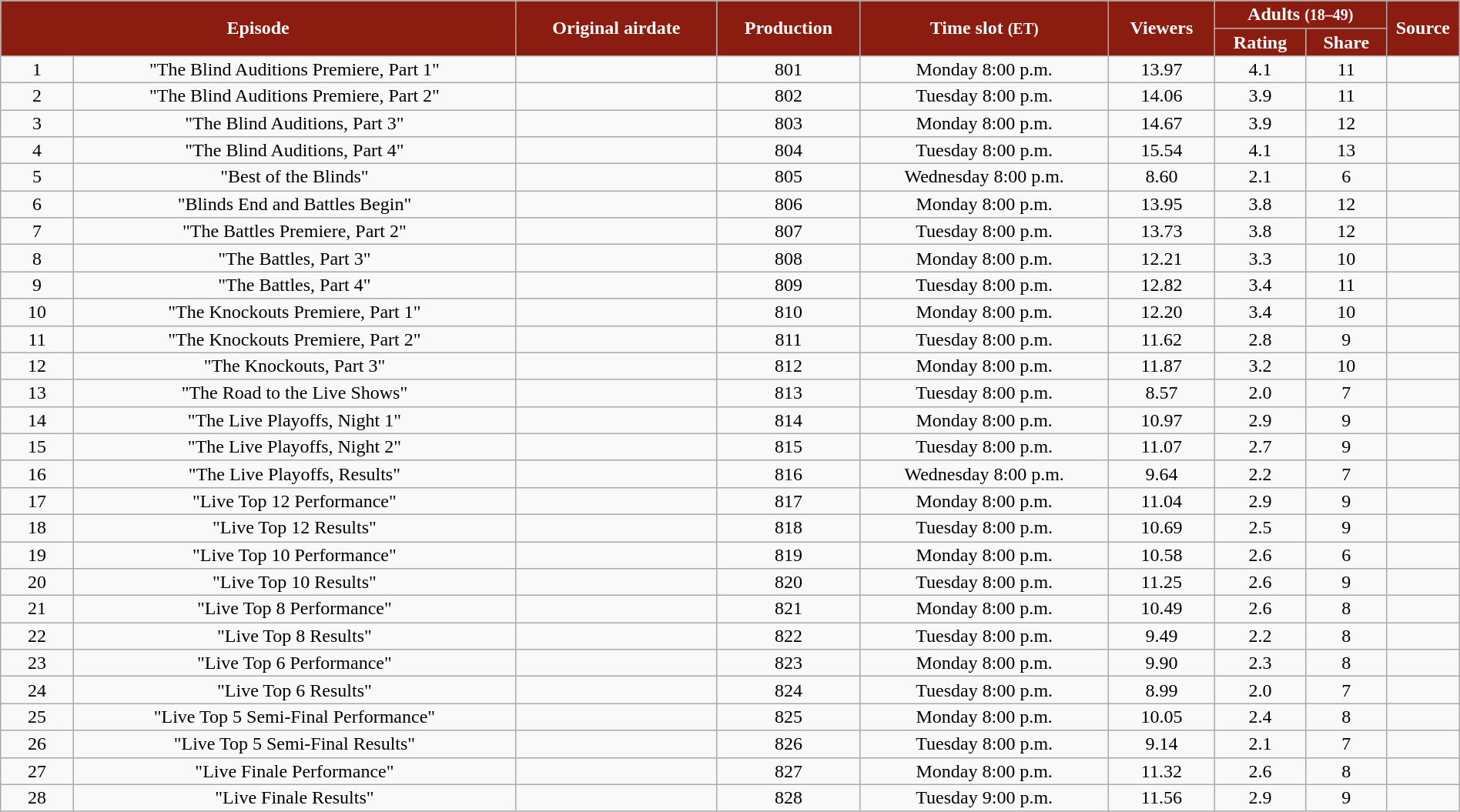<table class="wikitable" style="text-align:center; line-height:16px; width:100%;">
<tr>
<th style="background:#8b1c10; color:white;" rowspan="2" colspan="2">Episode</th>
<th style="background:#8b1c10; color:white;" rowspan="2">Original airdate</th>
<th style="background:#8b1c10; color:white;" rowspan="2">Production</th>
<th style="background:#8b1c10; color:white;" rowspan="2">Time slot <small>(ET)</small></th>
<th style="background:#8b1c10; color:white;" rowspan="2">Viewers<br><small></small></th>
<th style="background:#8b1c10; color:white;" colspan="2">Adults <small>(18–49)</small></th>
<th rowspan="2" style="background:#8b1c10; color:white; width:05%;">Source</th>
</tr>
<tr>
<th style="background:#8b1c10; color:white;">Rating</th>
<th style="background:#8b1c10; color:white;">Share</th>
</tr>
<tr>
<td style="width:05%;">1</td>
<td>"The Blind Auditions Premiere, Part 1"</td>
<td></td>
<td>801</td>
<td>Monday 8:00 p.m.</td>
<td>13.97</td>
<td>4.1</td>
<td>11</td>
<td></td>
</tr>
<tr>
<td style="width:05%;">2</td>
<td>"The Blind Auditions Premiere, Part 2"</td>
<td></td>
<td>802</td>
<td>Tuesday 8:00 p.m.</td>
<td>14.06</td>
<td>3.9</td>
<td>11</td>
<td></td>
</tr>
<tr>
<td style="width:05%;">3</td>
<td>"The Blind Auditions, Part 3"</td>
<td></td>
<td>803</td>
<td>Monday 8:00 p.m.</td>
<td>14.67</td>
<td>3.9</td>
<td>12</td>
<td></td>
</tr>
<tr>
<td style="width:05%;">4</td>
<td>"The Blind Auditions, Part 4"</td>
<td></td>
<td>804</td>
<td>Tuesday 8:00 p.m.</td>
<td>15.54</td>
<td>4.1</td>
<td>13</td>
<td></td>
</tr>
<tr>
<td style="width:05%;">5</td>
<td>"Best of the Blinds"</td>
<td></td>
<td>805</td>
<td>Wednesday 8:00 p.m.</td>
<td>8.60</td>
<td>2.1</td>
<td>6</td>
<td></td>
</tr>
<tr>
<td style="width:05%;">6</td>
<td>"Blinds End and Battles Begin"</td>
<td></td>
<td>806</td>
<td>Monday 8:00 p.m.</td>
<td>13.95</td>
<td>3.8</td>
<td>12</td>
<td></td>
</tr>
<tr>
<td style="width:05%;">7</td>
<td>"The Battles Premiere, Part 2"</td>
<td></td>
<td>807</td>
<td>Tuesday 8:00 p.m.</td>
<td>13.73</td>
<td>3.8</td>
<td>12</td>
<td></td>
</tr>
<tr>
<td style="width:05%;">8</td>
<td>"The Battles, Part 3"</td>
<td></td>
<td>808</td>
<td>Monday 8:00 p.m.</td>
<td>12.21</td>
<td>3.3</td>
<td>10</td>
<td></td>
</tr>
<tr>
<td style="width:05%;">9</td>
<td>"The Battles, Part 4"</td>
<td></td>
<td>809</td>
<td>Tuesday 8:00 p.m.</td>
<td>12.82</td>
<td>3.4</td>
<td>11</td>
<td></td>
</tr>
<tr>
<td style="width:05%;">10</td>
<td>"The Knockouts Premiere, Part 1"</td>
<td></td>
<td>810</td>
<td>Monday 8:00 p.m.</td>
<td>12.20</td>
<td>3.4</td>
<td>10</td>
<td></td>
</tr>
<tr>
<td style="width:05%;">11</td>
<td>"The Knockouts Premiere, Part 2"</td>
<td></td>
<td>811</td>
<td>Tuesday 8:00 p.m.</td>
<td>11.62</td>
<td>2.8</td>
<td>9</td>
<td></td>
</tr>
<tr>
<td style="width:05%;">12</td>
<td>"The Knockouts, Part 3"</td>
<td></td>
<td>812</td>
<td>Monday 8:00 p.m.</td>
<td>11.87</td>
<td>3.2</td>
<td>10</td>
<td></td>
</tr>
<tr>
<td style="width:05%;">13</td>
<td>"The Road to the Live Shows"</td>
<td></td>
<td>813</td>
<td>Tuesday 8:00 p.m.</td>
<td>8.57</td>
<td>2.0</td>
<td>7</td>
<td></td>
</tr>
<tr>
<td style="width:05%;">14</td>
<td>"The Live Playoffs, Night 1"</td>
<td></td>
<td>814</td>
<td>Monday 8:00 p.m.</td>
<td>10.97</td>
<td>2.9</td>
<td>9</td>
<td></td>
</tr>
<tr>
<td style="width:05%;">15</td>
<td>"The Live Playoffs, Night 2"</td>
<td></td>
<td>815</td>
<td>Tuesday 8:00 p.m.</td>
<td>11.07</td>
<td>2.7</td>
<td>9</td>
<td></td>
</tr>
<tr>
<td style="width:05%;">16</td>
<td>"The Live Playoffs, Results"</td>
<td></td>
<td>816</td>
<td>Wednesday 8:00 p.m.</td>
<td>9.64</td>
<td>2.2</td>
<td>7</td>
<td></td>
</tr>
<tr>
<td style="width:05%;">17</td>
<td>"Live Top 12 Performance"</td>
<td></td>
<td>817</td>
<td>Monday 8:00 p.m.</td>
<td>11.04</td>
<td>2.9</td>
<td>9</td>
<td></td>
</tr>
<tr>
<td style="width:05%;">18</td>
<td>"Live Top 12 Results"</td>
<td></td>
<td>818</td>
<td>Tuesday 8:00 p.m.</td>
<td>10.69</td>
<td>2.5</td>
<td>9</td>
<td></td>
</tr>
<tr>
<td style="width:05%;">19</td>
<td>"Live Top 10 Performance"</td>
<td></td>
<td>819</td>
<td>Monday 8:00 p.m.</td>
<td>10.58</td>
<td>2.6</td>
<td>6</td>
<td></td>
</tr>
<tr>
<td style="width:05%;">20</td>
<td>"Live Top 10 Results"</td>
<td></td>
<td>820</td>
<td>Tuesday 8:00 p.m.</td>
<td>11.25</td>
<td>2.6</td>
<td>9</td>
<td></td>
</tr>
<tr>
<td style="width:05%;">21</td>
<td>"Live Top 8 Performance"</td>
<td></td>
<td>821</td>
<td>Monday 8:00 p.m.</td>
<td>10.49</td>
<td>2.6</td>
<td>8</td>
<td></td>
</tr>
<tr>
<td style="width:05%;">22</td>
<td>"Live Top 8 Results"</td>
<td></td>
<td>822</td>
<td>Tuesday 8:00 p.m.</td>
<td>9.49</td>
<td>2.2</td>
<td>8</td>
<td></td>
</tr>
<tr>
<td style="width:05%;">23</td>
<td>"Live Top 6 Performance"</td>
<td></td>
<td>823</td>
<td>Monday 8:00 p.m.</td>
<td>9.90</td>
<td>2.3</td>
<td>8</td>
<td></td>
</tr>
<tr>
<td style="width:05%;">24</td>
<td>"Live Top 6 Results"</td>
<td></td>
<td>824</td>
<td>Tuesday 8:00 p.m.</td>
<td>8.99</td>
<td>2.0</td>
<td>7</td>
<td></td>
</tr>
<tr>
<td style="width:05%;">25</td>
<td>"Live Top 5 Semi-Final Performance"</td>
<td></td>
<td>825</td>
<td>Monday 8:00 p.m.</td>
<td>10.05</td>
<td>2.4</td>
<td>8</td>
<td></td>
</tr>
<tr>
<td style="width:05%;">26</td>
<td>"Live Top 5 Semi-Final Results"</td>
<td></td>
<td>826</td>
<td>Tuesday 8:00 p.m.</td>
<td>9.14</td>
<td>2.1</td>
<td>7</td>
<td></td>
</tr>
<tr>
<td style="width:05%;">27</td>
<td>"Live Finale Performance"</td>
<td></td>
<td>827</td>
<td>Monday 8:00 p.m.</td>
<td>11.32</td>
<td>2.6</td>
<td>8</td>
<td></td>
</tr>
<tr>
<td style="width:05%;">28</td>
<td>"Live Finale Results"</td>
<td></td>
<td>828</td>
<td>Tuesday 9:00 p.m.</td>
<td>11.56</td>
<td>2.9</td>
<td>9</td>
<td></td>
</tr>
</table>
